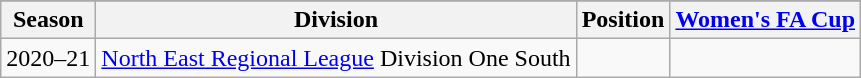<table class="wikitable collapsible" style="text-align:center;">
<tr>
</tr>
<tr>
<th>Season</th>
<th>Division</th>
<th>Position</th>
<th><a href='#'>Women's FA Cup</a></th>
</tr>
<tr>
<td>2020–21</td>
<td><a href='#'>North East Regional League</a> Division One South</td>
<td></td>
<td></td>
</tr>
</table>
